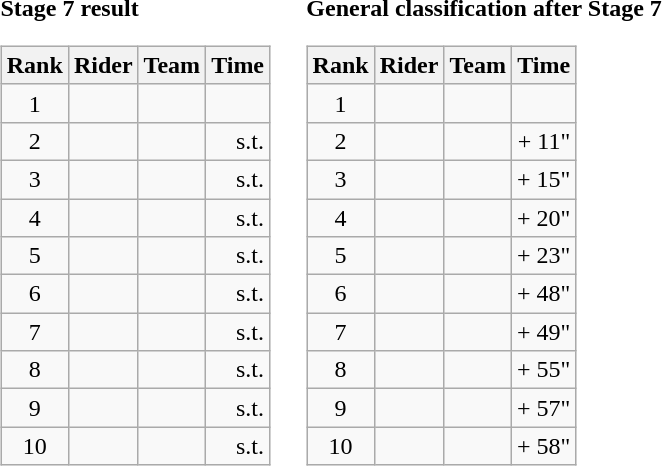<table>
<tr>
<td><strong>Stage 7 result</strong><br><table class="wikitable">
<tr>
<th scope="col">Rank</th>
<th scope="col">Rider</th>
<th scope="col">Team</th>
<th scope="col">Time</th>
</tr>
<tr>
<td style="text-align:center;">1</td>
<td></td>
<td></td>
<td style="text-align:right;"></td>
</tr>
<tr>
<td style="text-align:center;">2</td>
<td></td>
<td></td>
<td style="text-align:right;">s.t.</td>
</tr>
<tr>
<td style="text-align:center;">3</td>
<td></td>
<td></td>
<td style="text-align:right;">s.t.</td>
</tr>
<tr>
<td style="text-align:center;">4</td>
<td></td>
<td></td>
<td style="text-align:right;">s.t.</td>
</tr>
<tr>
<td style="text-align:center;">5</td>
<td></td>
<td></td>
<td style="text-align:right;">s.t.</td>
</tr>
<tr>
<td style="text-align:center;">6</td>
<td></td>
<td></td>
<td style="text-align:right;">s.t.</td>
</tr>
<tr>
<td style="text-align:center;">7</td>
<td></td>
<td></td>
<td style="text-align:right;">s.t.</td>
</tr>
<tr>
<td style="text-align:center;">8</td>
<td></td>
<td></td>
<td style="text-align:right;">s.t.</td>
</tr>
<tr>
<td style="text-align:center;">9</td>
<td></td>
<td></td>
<td style="text-align:right;">s.t.</td>
</tr>
<tr>
<td style="text-align:center;">10</td>
<td></td>
<td></td>
<td style="text-align:right;">s.t.</td>
</tr>
</table>
</td>
<td></td>
<td><strong>General classification after Stage 7</strong><br><table class="wikitable">
<tr>
<th scope="col">Rank</th>
<th scope="col">Rider</th>
<th scope="col">Team</th>
<th scope="col">Time</th>
</tr>
<tr>
<td style="text-align:center;">1</td>
<td></td>
<td></td>
<td style="text-align:right;"></td>
</tr>
<tr>
<td style="text-align:center;">2</td>
<td></td>
<td></td>
<td style="text-align:right;">+ 11"</td>
</tr>
<tr>
<td style="text-align:center;">3</td>
<td></td>
<td></td>
<td style="text-align:right;">+ 15"</td>
</tr>
<tr>
<td style="text-align:center;">4</td>
<td></td>
<td></td>
<td style="text-align:right;">+ 20"</td>
</tr>
<tr>
<td style="text-align:center;">5</td>
<td></td>
<td></td>
<td style="text-align:right;">+ 23"</td>
</tr>
<tr>
<td style="text-align:center;">6</td>
<td></td>
<td></td>
<td style="text-align:right;">+ 48"</td>
</tr>
<tr>
<td style="text-align:center;">7</td>
<td></td>
<td></td>
<td style="text-align:right;">+ 49"</td>
</tr>
<tr>
<td style="text-align:center;">8</td>
<td></td>
<td></td>
<td style="text-align:right;">+ 55"</td>
</tr>
<tr>
<td style="text-align:center;">9</td>
<td></td>
<td></td>
<td style="text-align:right;">+ 57"</td>
</tr>
<tr>
<td style="text-align:center;">10</td>
<td></td>
<td></td>
<td style="text-align:right;">+ 58"</td>
</tr>
</table>
</td>
</tr>
</table>
